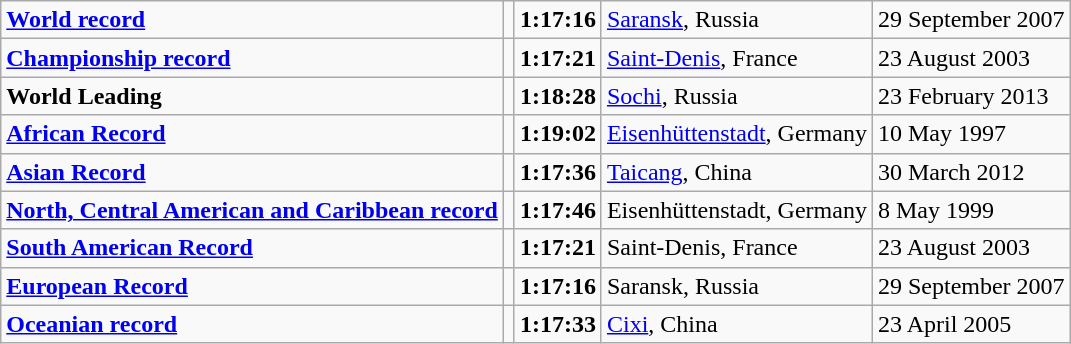<table class="wikitable">
<tr>
<td><strong><a href='#'>World record</a></strong></td>
<td></td>
<td><strong>1:17:16</strong></td>
<td><a href='#'>Saransk</a>, Russia</td>
<td>29 September 2007</td>
</tr>
<tr>
<td><strong><a href='#'>Championship record</a></strong></td>
<td></td>
<td><strong>1:17:21</strong></td>
<td><a href='#'>Saint-Denis</a>, France</td>
<td>23 August 2003</td>
</tr>
<tr>
<td><strong>World Leading</strong></td>
<td></td>
<td><strong>1:18:28</strong></td>
<td><a href='#'>Sochi</a>, Russia</td>
<td>23 February 2013</td>
</tr>
<tr>
<td><strong><a href='#'>African Record</a></strong></td>
<td></td>
<td><strong>1:19:02</strong></td>
<td><a href='#'>Eisenhüttenstadt</a>, Germany</td>
<td>10 May 1997</td>
</tr>
<tr>
<td><strong><a href='#'>Asian Record</a></strong></td>
<td></td>
<td><strong>1:17:36</strong></td>
<td><a href='#'>Taicang</a>, China</td>
<td>30 March 2012</td>
</tr>
<tr>
<td><strong><a href='#'>North, Central American and Caribbean record</a></strong></td>
<td></td>
<td><strong>1:17:46</strong></td>
<td>Eisenhüttenstadt, Germany</td>
<td>8 May 1999</td>
</tr>
<tr>
<td><strong><a href='#'>South American Record</a></strong></td>
<td></td>
<td><strong>1:17:21</strong></td>
<td>Saint-Denis, France</td>
<td>23 August 2003</td>
</tr>
<tr>
<td><strong><a href='#'>European Record</a></strong></td>
<td></td>
<td><strong>1:17:16</strong></td>
<td>Saransk, Russia</td>
<td>29 September 2007</td>
</tr>
<tr>
<td><strong><a href='#'>Oceanian record</a></strong></td>
<td></td>
<td><strong>1:17:33</strong></td>
<td><a href='#'>Cixi</a>, China</td>
<td>23 April 2005</td>
</tr>
</table>
